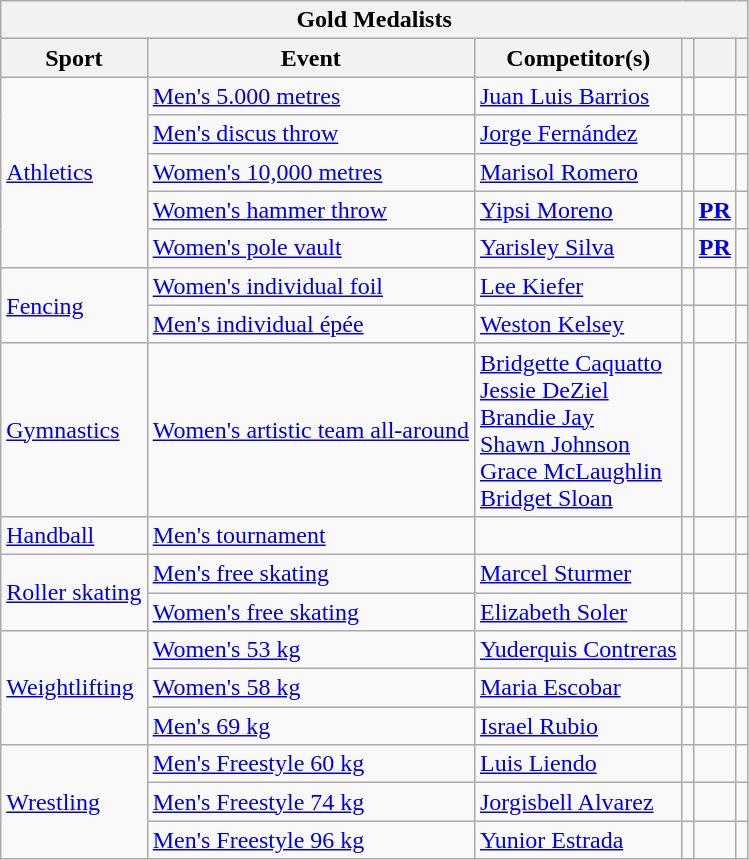<table class="wikitable">
<tr>
<th colspan="14">Gold Medalists</th>
</tr>
<tr>
<th>Sport</th>
<th>Event</th>
<th>Competitor(s)</th>
<th></th>
<th></th>
<th></th>
</tr>
<tr>
<td rowspan="5"><a href='#'>Athletics</a></td>
<td><a href='#'>Men's 5.000 metres</a></td>
<td><a href='#'>Juan Luis Barrios</a></td>
<td></td>
<td></td>
<td></td>
</tr>
<tr>
<td><a href='#'>Men's discus throw</a></td>
<td><a href='#'>Jorge Fernández</a></td>
<td></td>
<td></td>
<td></td>
</tr>
<tr>
<td><a href='#'>Women's 10,000 metres</a></td>
<td><a href='#'>Marisol Romero</a></td>
<td></td>
<td></td>
<td></td>
</tr>
<tr>
<td><a href='#'>Women's hammer throw</a></td>
<td><a href='#'>Yipsi Moreno</a></td>
<td></td>
<td><strong><a href='#'>PR</a></strong></td>
<td></td>
</tr>
<tr>
<td><a href='#'>Women's pole vault</a></td>
<td><a href='#'>Yarisley Silva</a></td>
<td></td>
<td><strong><a href='#'>PR</a></strong></td>
<td></td>
</tr>
<tr>
<td rowspan="2"><a href='#'>Fencing</a></td>
<td><a href='#'>Women's individual foil</a></td>
<td><a href='#'>Lee Kiefer</a></td>
<td></td>
<td></td>
<td></td>
</tr>
<tr>
<td><a href='#'>Men's individual épée</a></td>
<td><a href='#'>Weston Kelsey</a></td>
<td></td>
<td></td>
<td></td>
</tr>
<tr>
<td><a href='#'>Gymnastics</a></td>
<td><a href='#'>Women's artistic team all-around</a></td>
<td><a href='#'>Bridgette Caquatto</a><br><a href='#'>Jessie DeZiel</a><br><a href='#'>Brandie Jay</a><br><a href='#'>Shawn Johnson</a><br><a href='#'>Grace McLaughlin</a><br><a href='#'>Bridget Sloan</a></td>
<td></td>
<td></td>
<td></td>
</tr>
<tr>
<td><a href='#'>Handball</a></td>
<td><a href='#'>Men's tournament</a></td>
<td></td>
<td></td>
<td></td>
<td></td>
</tr>
<tr>
<td rowspan="2"><a href='#'>Roller skating</a></td>
<td><a href='#'>Men's free skating</a></td>
<td><a href='#'>Marcel Sturmer</a></td>
<td></td>
<td></td>
<td></td>
</tr>
<tr>
<td><a href='#'>Women's free skating</a></td>
<td><a href='#'>Elizabeth Soler</a></td>
<td></td>
<td></td>
<td></td>
</tr>
<tr>
<td rowspan="3"><a href='#'>Weightlifting</a></td>
<td><a href='#'>Women's 53 kg</a></td>
<td><a href='#'>Yuderquis Contreras</a></td>
<td></td>
<td></td>
<td></td>
</tr>
<tr>
<td><a href='#'>Women's 58 kg</a></td>
<td><a href='#'>Maria Escobar</a></td>
<td></td>
<td></td>
<td></td>
</tr>
<tr>
<td><a href='#'>Men's 69 kg</a></td>
<td><a href='#'>Israel Rubio</a></td>
<td></td>
<td></td>
<td></td>
</tr>
<tr>
<td rowspan="3"><a href='#'>Wrestling</a></td>
<td><a href='#'>Men's Freestyle 60 kg</a></td>
<td><a href='#'>Luis Liendo</a></td>
<td></td>
<td></td>
<td></td>
</tr>
<tr>
<td><a href='#'>Men's Freestyle 74 kg</a></td>
<td><a href='#'>Jorgisbell Alvarez</a></td>
<td></td>
<td></td>
<td></td>
</tr>
<tr>
<td><a href='#'>Men's Freestyle 96 kg</a></td>
<td><a href='#'>Yunior Estrada</a></td>
<td></td>
<td></td>
<td></td>
</tr>
</table>
